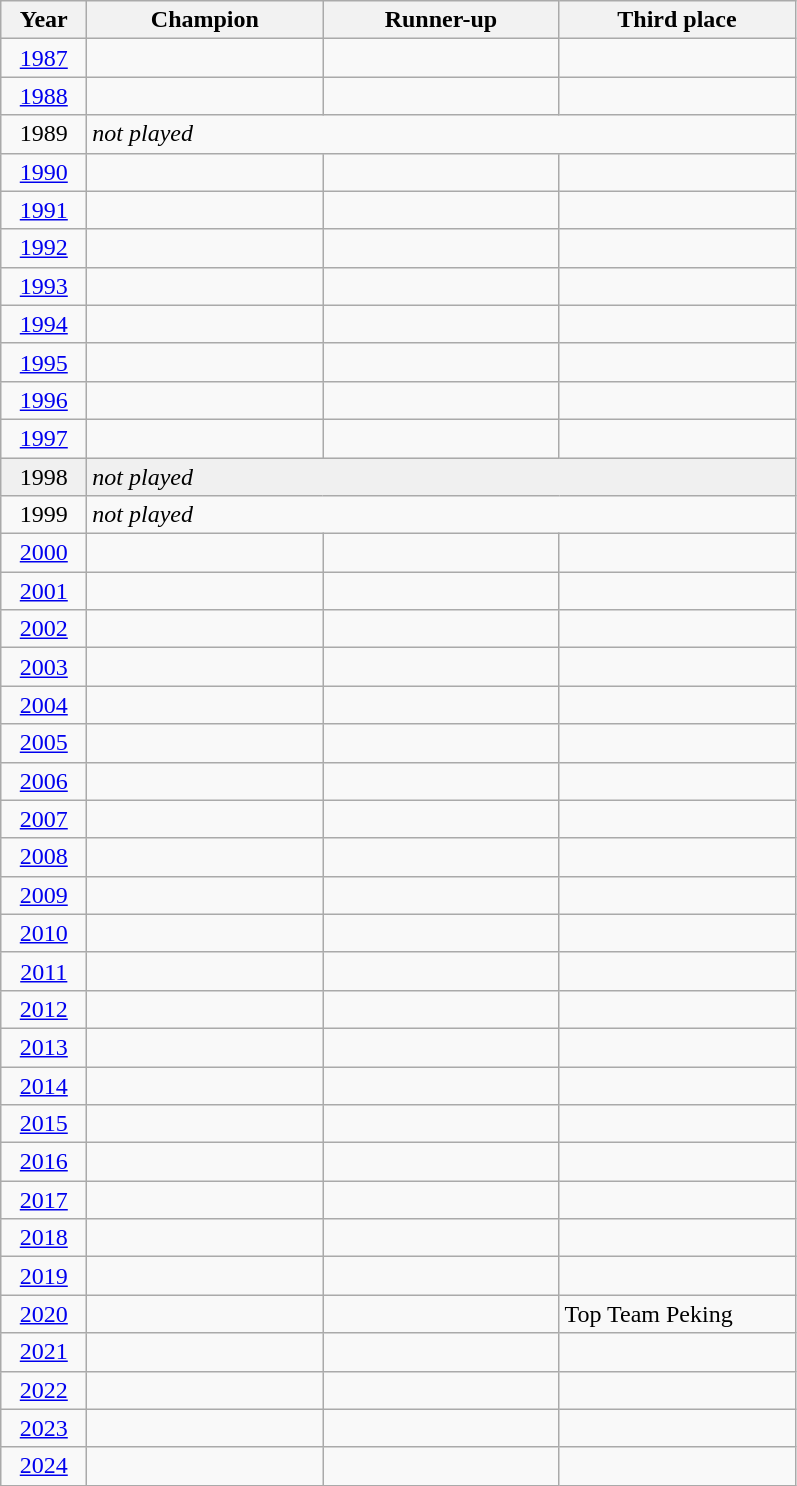<table class="wikitable">
<tr>
<th width="50">Year</th>
<th width="150">Champion</th>
<th width="150">Runner-up</th>
<th width="150">Third place</th>
</tr>
<tr>
<td align="center"><a href='#'>1987</a></td>
<td></td>
<td></td>
<td></td>
</tr>
<tr>
<td align="center"><a href='#'>1988</a></td>
<td></td>
<td></td>
<td></td>
</tr>
<tr>
<td align="center">1989</td>
<td colspan="3"><em>not played</em></td>
</tr>
<tr>
<td align="center"><a href='#'>1990</a></td>
<td></td>
<td></td>
<td></td>
</tr>
<tr>
<td align="center"><a href='#'>1991</a></td>
<td></td>
<td></td>
<td></td>
</tr>
<tr>
<td align="center"><a href='#'>1992</a></td>
<td></td>
<td></td>
<td></td>
</tr>
<tr>
<td align="center"><a href='#'>1993</a></td>
<td></td>
<td></td>
<td></td>
</tr>
<tr>
<td align="center"><a href='#'>1994</a></td>
<td></td>
<td></td>
<td></td>
</tr>
<tr>
<td align="center"><a href='#'>1995</a></td>
<td></td>
<td></td>
<td></td>
</tr>
<tr>
<td align="center"><a href='#'>1996</a></td>
<td></td>
<td></td>
<td></td>
</tr>
<tr>
<td align="center"><a href='#'>1997</a></td>
<td></td>
<td></td>
<td></td>
</tr>
<tr bgcolor="f0f0f0">
<td align="center">1998</td>
<td colspan="3"><em>not played</em></td>
</tr>
<tr>
<td align="center">1999</td>
<td colspan="3"><em>not played</em></td>
</tr>
<tr>
<td align="center"><a href='#'>2000</a></td>
<td></td>
<td></td>
<td></td>
</tr>
<tr>
<td align="center"><a href='#'>2001</a></td>
<td></td>
<td></td>
<td></td>
</tr>
<tr>
<td align="center"><a href='#'>2002</a></td>
<td></td>
<td></td>
<td></td>
</tr>
<tr>
<td align="center"><a href='#'>2003</a></td>
<td></td>
<td></td>
<td></td>
</tr>
<tr>
<td align="center"><a href='#'>2004</a></td>
<td></td>
<td></td>
<td></td>
</tr>
<tr>
<td align="center"><a href='#'>2005</a></td>
<td></td>
<td></td>
<td></td>
</tr>
<tr>
<td align="center"><a href='#'>2006</a></td>
<td></td>
<td></td>
<td></td>
</tr>
<tr>
<td align="center"><a href='#'>2007</a></td>
<td></td>
<td></td>
<td></td>
</tr>
<tr>
<td align="center"><a href='#'>2008</a></td>
<td></td>
<td></td>
<td></td>
</tr>
<tr>
<td align="center"><a href='#'>2009</a></td>
<td></td>
<td></td>
<td></td>
</tr>
<tr>
<td align="center"><a href='#'>2010</a></td>
<td></td>
<td></td>
<td></td>
</tr>
<tr>
<td align="center"><a href='#'>2011</a></td>
<td></td>
<td></td>
<td></td>
</tr>
<tr>
<td align="center"><a href='#'>2012</a></td>
<td></td>
<td></td>
<td></td>
</tr>
<tr>
<td align="center"><a href='#'>2013</a></td>
<td></td>
<td></td>
<td></td>
</tr>
<tr>
<td align="center"><a href='#'>2014</a></td>
<td></td>
<td></td>
<td></td>
</tr>
<tr>
<td align="center"><a href='#'>2015</a></td>
<td></td>
<td></td>
<td></td>
</tr>
<tr>
<td align="center"><a href='#'>2016</a></td>
<td></td>
<td></td>
<td></td>
</tr>
<tr>
<td align="center"><a href='#'>2017</a></td>
<td></td>
<td></td>
<td></td>
</tr>
<tr>
<td align="center"><a href='#'>2018</a></td>
<td></td>
<td></td>
<td></td>
</tr>
<tr>
<td align="center"><a href='#'>2019</a></td>
<td></td>
<td></td>
<td></td>
</tr>
<tr>
<td align="center"><a href='#'>2020</a></td>
<td></td>
<td></td>
<td>Top Team Peking</td>
</tr>
<tr>
<td align="center"><a href='#'>2021</a></td>
<td></td>
<td></td>
<td></td>
</tr>
<tr>
<td align="center"><a href='#'>2022</a></td>
<td></td>
<td></td>
<td></td>
</tr>
<tr>
<td align="center"><a href='#'>2023</a></td>
<td></td>
<td></td>
<td></td>
</tr>
<tr>
<td align="center"><a href='#'>2024</a></td>
<td></td>
<td></td>
<td></td>
</tr>
</table>
